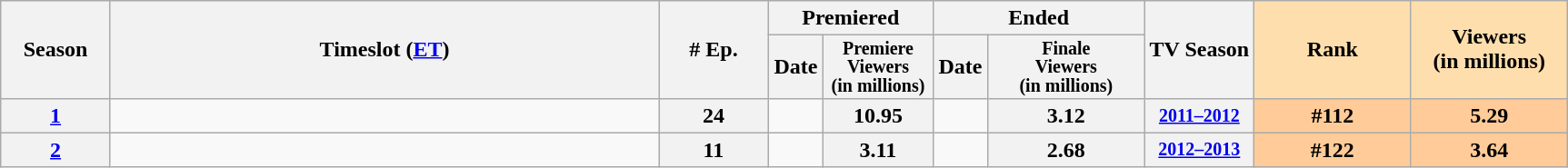<table class="wikitable">
<tr>
<th style="width:7%;" rowspan="2">Season</th>
<th style="width:35%;" rowspan="2">Timeslot (<a href='#'>ET</a>)</th>
<th style="width:7%;" rowspan="2"># Ep.</th>
<th colspan=2>Premiered</th>
<th colspan=2>Ended</th>
<th style="width:7%;" rowspan="2">TV Season</th>
<th style="width:10%; background:#ffdead;" rowspan="2">Rank</th>
<th style="width:10%; background:#ffdead;" rowspan="2">Viewers<br>(in millions)</th>
</tr>
<tr>
<th>Date</th>
<th span style="width:7%; font-size:smaller; line-height:100%;">Premiere<br>Viewers<br>(in millions)</th>
<th>Date</th>
<th span style="width:10%; font-size:smaller; line-height:100%;">Finale<br>Viewers<br>(in millions)</th>
</tr>
<tr>
<th><a href='#'>1</a></th>
<td></td>
<th>24</th>
<td style="font-size:11px;line-height:110%"></td>
<th>10.95</th>
<td style="font-size:11px;line-height:110%"></td>
<th>3.12</th>
<th style="font-size:smaller"><a href='#'>2011–2012</a></th>
<th style="background:#fc9;">#112</th>
<th style="background:#fc9;">5.29</th>
</tr>
<tr>
<th><a href='#'>2</a></th>
<td></td>
<th>11</th>
<td style="font-size:11px;line-height:110%"></td>
<th>3.11</th>
<td style="font-size:11px;line-height:110%"></td>
<th>2.68</th>
<th style="font-size:smaller"><a href='#'>2012–2013</a></th>
<th style="background:#fc9;">#122</th>
<th style="background:#fc9;">3.64</th>
</tr>
</table>
